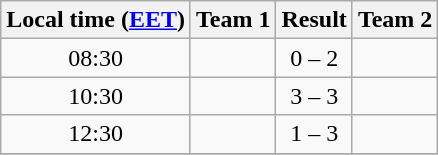<table class="wikitable" style="text-align:center;">
<tr>
<th>Local time (<a href='#'>EET</a>)</th>
<th>Team 1</th>
<th>Result</th>
<th>Team 2</th>
</tr>
<tr>
<td>08:30</td>
<td></td>
<td>0 – 2</td>
<td></td>
</tr>
<tr>
<td>10:30</td>
<td></td>
<td>3 – 3</td>
<td></td>
</tr>
<tr>
<td>12:30</td>
<td></td>
<td>1 – 3</td>
<td></td>
</tr>
<tr>
</tr>
</table>
